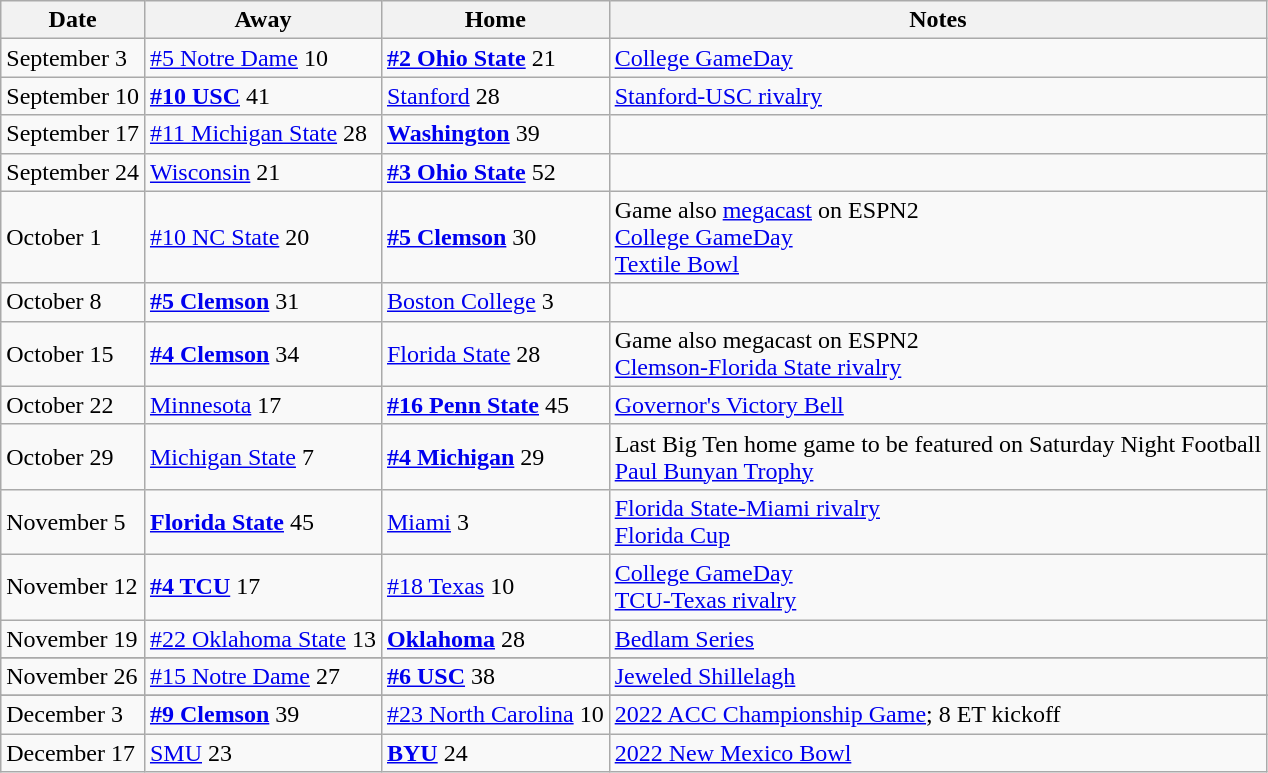<table class="wikitable sortable">
<tr>
<th>Date</th>
<th>Away</th>
<th>Home</th>
<th>Notes</th>
</tr>
<tr>
<td>September 3</td>
<td><a href='#'>#5 Notre Dame</a> 10</td>
<td><strong><a href='#'>#2 Ohio State</a></strong> 21</td>
<td><a href='#'>College GameDay</a></td>
</tr>
<tr>
<td>September 10</td>
<td><strong><a href='#'>#10 USC</a></strong> 41</td>
<td><a href='#'>Stanford</a> 28</td>
<td><a href='#'>Stanford-USC rivalry</a></td>
</tr>
<tr>
<td>September 17</td>
<td><a href='#'>#11 Michigan State</a> 28</td>
<td><strong><a href='#'>Washington</a></strong> 39</td>
<td></td>
</tr>
<tr>
<td>September 24</td>
<td><a href='#'>Wisconsin</a> 21</td>
<td><strong><a href='#'>#3 Ohio State</a></strong> 52</td>
<td></td>
</tr>
<tr>
<td>October 1</td>
<td><a href='#'>#10 NC State</a> 20</td>
<td><strong><a href='#'>#5 Clemson</a></strong> 30</td>
<td>Game also <a href='#'>megacast</a> on ESPN2<br><a href='#'>College GameDay</a><br><a href='#'>Textile Bowl</a></td>
</tr>
<tr>
<td>October 8</td>
<td><strong><a href='#'>#5 Clemson</a></strong> 31</td>
<td><a href='#'>Boston College</a> 3</td>
<td></td>
</tr>
<tr>
<td>October 15</td>
<td><strong><a href='#'>#4 Clemson</a></strong> 34</td>
<td><a href='#'>Florida State</a> 28</td>
<td>Game also megacast on ESPN2<br><a href='#'>Clemson-Florida State rivalry</a></td>
</tr>
<tr>
<td>October 22</td>
<td><a href='#'>Minnesota</a> 17</td>
<td><strong><a href='#'>#16 Penn State</a></strong> 45</td>
<td><a href='#'>Governor's Victory Bell</a></td>
</tr>
<tr>
<td>October 29</td>
<td><a href='#'>Michigan State</a> 7</td>
<td><strong><a href='#'>#4 Michigan</a></strong> 29</td>
<td>Last Big Ten home game to be featured on Saturday Night Football<br><a href='#'>Paul Bunyan Trophy</a></td>
</tr>
<tr>
<td>November 5</td>
<td><strong><a href='#'>Florida State</a></strong> 45</td>
<td><a href='#'>Miami</a> 3</td>
<td><a href='#'>Florida State-Miami rivalry</a><br><a href='#'>Florida Cup</a></td>
</tr>
<tr>
<td>November 12</td>
<td><strong><a href='#'>#4 TCU</a></strong> 17</td>
<td><a href='#'>#18 Texas</a> 10</td>
<td><a href='#'>College GameDay</a><br><a href='#'>TCU-Texas rivalry</a></td>
</tr>
<tr>
<td>November 19</td>
<td><a href='#'>#22 Oklahoma State</a> 13</td>
<td><strong><a href='#'>Oklahoma</a></strong> 28</td>
<td><a href='#'>Bedlam Series</a></td>
</tr>
<tr>
</tr>
<tr>
<td>November 26</td>
<td><a href='#'>#15 Notre Dame</a> 27</td>
<td><strong><a href='#'>#6 USC</a></strong> 38</td>
<td><a href='#'>Jeweled Shillelagh</a></td>
</tr>
<tr>
</tr>
<tr>
<td>December 3</td>
<td><strong><a href='#'>#9 Clemson</a></strong> 39</td>
<td><a href='#'>#23 North Carolina</a> 10</td>
<td><a href='#'>2022 ACC Championship Game</a>; 8 ET kickoff</td>
</tr>
<tr>
<td>December 17</td>
<td><a href='#'>SMU</a> 23</td>
<td><strong><a href='#'>BYU</a></strong> 24</td>
<td><a href='#'>2022 New Mexico Bowl</a></td>
</tr>
</table>
